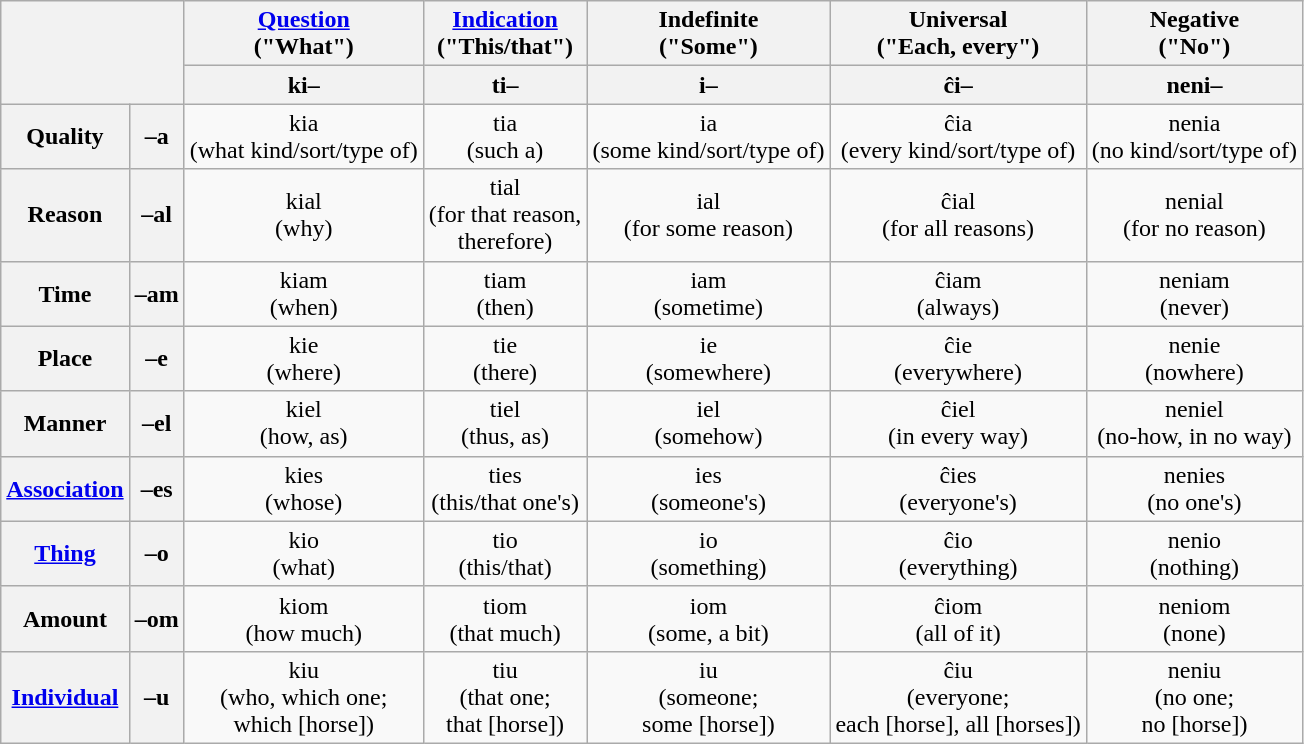<table class="wikitable" style="text-align:center">
<tr>
<th colspan="2" rowspan="2"></th>
<th><a href='#'>Question</a><br>("What")</th>
<th><a href='#'>Indication</a><br>("This/that")</th>
<th>Indefinite<br>("Some")</th>
<th>Universal<br>("Each, every")</th>
<th>Negative<br>("No")</th>
</tr>
<tr>
<th>ki–</th>
<th>ti–</th>
<th>i–</th>
<th>ĉi–</th>
<th>neni–</th>
</tr>
<tr>
<th>Quality</th>
<th>–a</th>
<td>kia<br>(what kind/sort/type of)</td>
<td>tia<br>(such a)</td>
<td>ia<br>(some kind/sort/type of)</td>
<td>ĉia<br>(every kind/sort/type of)</td>
<td>nenia<br>(no kind/sort/type of)</td>
</tr>
<tr>
<th>Reason</th>
<th>–al</th>
<td>kial<br>(why)</td>
<td>tial<br>(for that reason, <br>therefore)</td>
<td>ial<br>(for some reason)</td>
<td>ĉial<br>(for all reasons)</td>
<td>nenial<br>(for no reason)</td>
</tr>
<tr>
<th>Time</th>
<th>–am</th>
<td>kiam<br>(when)</td>
<td>tiam<br>(then)</td>
<td>iam<br>(sometime)</td>
<td>ĉiam<br>(always)</td>
<td>neniam<br>(never)</td>
</tr>
<tr>
<th>Place</th>
<th>–e</th>
<td>kie<br>(where)</td>
<td>tie<br>(there)</td>
<td>ie<br>(somewhere)</td>
<td>ĉie<br>(everywhere)</td>
<td>nenie<br>(nowhere)</td>
</tr>
<tr>
<th>Manner</th>
<th>–el</th>
<td>kiel<br>(how, as)</td>
<td>tiel<br>(thus, as)</td>
<td>iel<br>(somehow)</td>
<td>ĉiel<br>(in every way)</td>
<td>neniel<br>(no-how, in no way)</td>
</tr>
<tr>
<th><a href='#'>Association</a></th>
<th>–es</th>
<td>kies<br>(whose)</td>
<td>ties<br>(this/that one's)</td>
<td>ies<br>(someone's)</td>
<td>ĉies<br>(everyone's)</td>
<td>nenies<br>(no one's)</td>
</tr>
<tr>
<th><a href='#'>Thing</a></th>
<th>–o</th>
<td>kio<br>(what)</td>
<td>tio<br>(this/that)</td>
<td>io<br>(something)</td>
<td>ĉio<br>(everything)</td>
<td>nenio<br>(nothing)</td>
</tr>
<tr>
<th>Amount</th>
<th>–om</th>
<td>kiom<br>(how much)</td>
<td>tiom<br>(that much)</td>
<td>iom<br>(some, a bit)</td>
<td>ĉiom<br>(all of it)</td>
<td>neniom<br>(none)</td>
</tr>
<tr>
<th><a href='#'>Individual</a></th>
<th>–u</th>
<td>kiu<br>(who, which one; <br>which [horse])</td>
<td>tiu<br>(that one; <br>that [horse])</td>
<td>iu<br>(someone; <br>some [horse])</td>
<td>ĉiu<br>(everyone; <br>each [horse], all [horses])</td>
<td>neniu<br>(no one; <br>no [horse])</td>
</tr>
</table>
